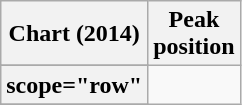<table class="wikitable sortable plainrowheaders" style="text-align:center">
<tr>
<th scope="col">Chart (2014)</th>
<th scope="col">Peak<br>position</th>
</tr>
<tr>
</tr>
<tr>
</tr>
<tr>
<th>scope="row"</th>
</tr>
<tr>
</tr>
</table>
